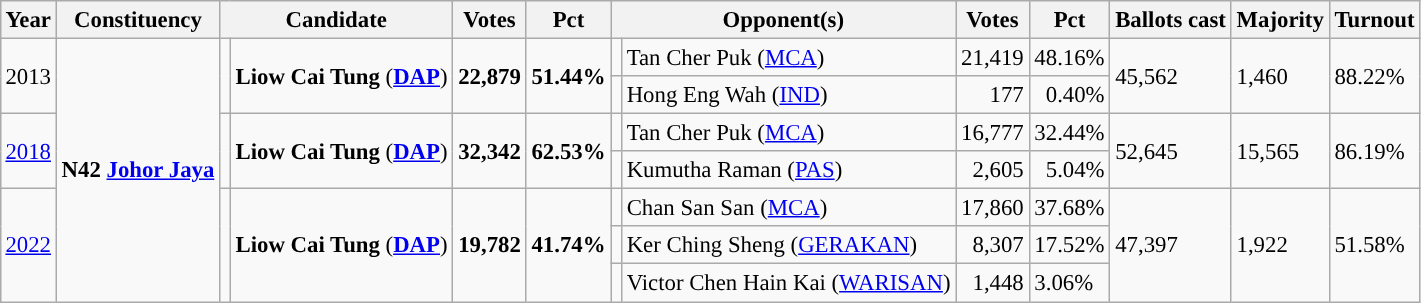<table class="wikitable" style="margin:0.5em ; font-size:95%">
<tr>
<th>Year</th>
<th>Constituency</th>
<th colspan=2>Candidate</th>
<th>Votes</th>
<th>Pct</th>
<th colspan=2>Opponent(s)</th>
<th>Votes</th>
<th>Pct</th>
<th>Ballots cast</th>
<th>Majority</th>
<th>Turnout</th>
</tr>
<tr>
<td rowspan=2>2013</td>
<td rowspan=7><strong>N42 <a href='#'>Johor Jaya</a></strong></td>
<td rowspan=2 ></td>
<td rowspan=2><strong>Liow Cai Tung</strong> (<a href='#'><strong>DAP</strong></a>)</td>
<td rowspan=2 align="right"><strong>22,879</strong></td>
<td rowspan=2><strong>51.44%</strong></td>
<td></td>
<td>Tan Cher Puk (<a href='#'>MCA</a>)</td>
<td align="right">21,419</td>
<td>48.16%</td>
<td rowspan=2>45,562</td>
<td rowspan=2>1,460</td>
<td rowspan=2>88.22%</td>
</tr>
<tr>
<td></td>
<td>Hong Eng Wah (<a href='#'>IND</a>)</td>
<td align="right">177</td>
<td align="right">0.40%</td>
</tr>
<tr>
<td rowspan=2><a href='#'>2018</a></td>
<td rowspan=2 ></td>
<td rowspan=2><strong>Liow Cai Tung</strong> (<a href='#'><strong>DAP</strong></a>)</td>
<td rowspan=2 align="right"><strong>32,342</strong></td>
<td rowspan=2><strong>62.53%</strong></td>
<td></td>
<td>Tan Cher Puk (<a href='#'>MCA</a>)</td>
<td align="right">16,777</td>
<td>32.44%</td>
<td rowspan=2>52,645</td>
<td rowspan=2>15,565</td>
<td rowspan=2>86.19%</td>
</tr>
<tr>
<td></td>
<td>Kumutha Raman (<a href='#'>PAS</a>)</td>
<td align="right">2,605</td>
<td align="right">5.04%</td>
</tr>
<tr>
<td rowspan=3><a href='#'>2022</a></td>
<td rowspan=3 ></td>
<td rowspan=3><strong>Liow Cai Tung</strong> (<a href='#'><strong>DAP</strong></a>)</td>
<td rowspan=3 align="right"><strong>19,782</strong></td>
<td rowspan=3><strong>41.74%</strong></td>
<td></td>
<td>Chan San San (<a href='#'>MCA</a>)</td>
<td align="right">17,860</td>
<td>37.68%</td>
<td rowspan=3>47,397</td>
<td rowspan=3>1,922</td>
<td rowspan=3>51.58%</td>
</tr>
<tr>
<td></td>
<td>Ker Ching Sheng (<a href='#'>GERAKAN</a>)</td>
<td align="right">8,307</td>
<td>17.52%</td>
</tr>
<tr>
<td></td>
<td>Victor Chen Hain Kai (<a href='#'>WARISAN</a>)</td>
<td align="right">1,448</td>
<td>3.06%</td>
</tr>
</table>
